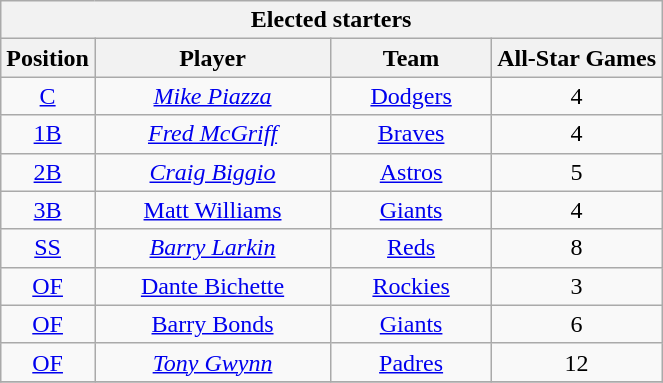<table class="wikitable" style="font-size: 100%; text-align:center;">
<tr>
<th colspan="4">Elected starters</th>
</tr>
<tr>
<th>Position</th>
<th width="150">Player</th>
<th width="100">Team</th>
<th>All-Star Games</th>
</tr>
<tr>
<td><a href='#'>C</a></td>
<td><em><a href='#'>Mike Piazza</a></em></td>
<td><a href='#'>Dodgers</a></td>
<td>4</td>
</tr>
<tr>
<td><a href='#'>1B</a></td>
<td><em><a href='#'>Fred McGriff</a></em></td>
<td><a href='#'>Braves</a></td>
<td>4</td>
</tr>
<tr>
<td><a href='#'>2B</a></td>
<td><em><a href='#'>Craig Biggio</a></em></td>
<td><a href='#'>Astros</a></td>
<td>5</td>
</tr>
<tr>
<td><a href='#'>3B</a></td>
<td><a href='#'>Matt Williams</a></td>
<td><a href='#'>Giants</a></td>
<td>4</td>
</tr>
<tr>
<td><a href='#'>SS</a></td>
<td><em><a href='#'>Barry Larkin</a></em></td>
<td><a href='#'>Reds</a></td>
<td>8</td>
</tr>
<tr>
<td><a href='#'>OF</a></td>
<td><a href='#'>Dante Bichette</a></td>
<td><a href='#'>Rockies</a></td>
<td>3</td>
</tr>
<tr>
<td><a href='#'>OF</a></td>
<td><a href='#'>Barry Bonds</a></td>
<td><a href='#'>Giants</a></td>
<td>6</td>
</tr>
<tr>
<td><a href='#'>OF</a></td>
<td><em><a href='#'>Tony Gwynn</a></em></td>
<td><a href='#'>Padres</a></td>
<td>12</td>
</tr>
<tr>
</tr>
</table>
